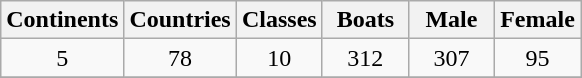<table class="wikitable">
<tr>
<th width=50>Continents</th>
<th width=50>Countries</th>
<th width=50>Classes</th>
<th width=50>Boats</th>
<th width=50>Male</th>
<th width=50>Female</th>
</tr>
<tr>
<td align="center">5</td>
<td align="center">78</td>
<td align="center">10</td>
<td align="center">312</td>
<td align="center">307</td>
<td align="center">95</td>
</tr>
<tr>
</tr>
</table>
